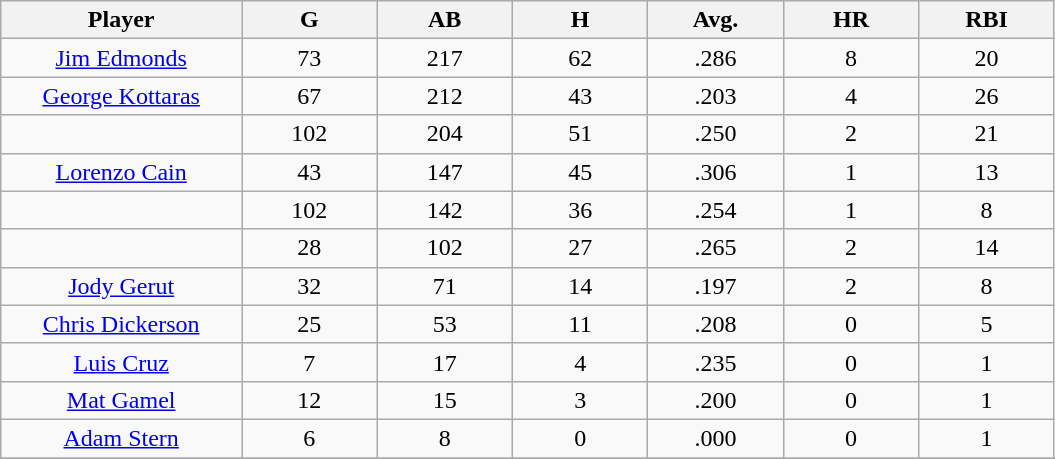<table class="wikitable sortable">
<tr>
<th bgcolor="#DDDDFF" width="16%">Player</th>
<th bgcolor="#DDDDFF" width="9%">G</th>
<th bgcolor="#DDDDFF" width="9%">AB</th>
<th bgcolor="#DDDDFF" width="9%">H</th>
<th bgcolor="#DDDDFF" width="9%">Avg.</th>
<th bgcolor="#DDDDFF" width="9%">HR</th>
<th bgcolor="#DDDDFF" width="9%">RBI</th>
</tr>
<tr align="center">
<td><a href='#'>Jim Edmonds</a></td>
<td>73</td>
<td>217</td>
<td>62</td>
<td>.286</td>
<td>8</td>
<td>20</td>
</tr>
<tr align=center>
<td><a href='#'>George Kottaras</a></td>
<td>67</td>
<td>212</td>
<td>43</td>
<td>.203</td>
<td>4</td>
<td>26</td>
</tr>
<tr align=center>
<td></td>
<td>102</td>
<td>204</td>
<td>51</td>
<td>.250</td>
<td>2</td>
<td>21</td>
</tr>
<tr align="center">
<td><a href='#'>Lorenzo Cain</a></td>
<td>43</td>
<td>147</td>
<td>45</td>
<td>.306</td>
<td>1</td>
<td>13</td>
</tr>
<tr align=center>
<td></td>
<td>102</td>
<td>142</td>
<td>36</td>
<td>.254</td>
<td>1</td>
<td>8</td>
</tr>
<tr align="center">
<td></td>
<td>28</td>
<td>102</td>
<td>27</td>
<td>.265</td>
<td>2</td>
<td>14</td>
</tr>
<tr align="center">
<td><a href='#'>Jody Gerut</a></td>
<td>32</td>
<td>71</td>
<td>14</td>
<td>.197</td>
<td>2</td>
<td>8</td>
</tr>
<tr align=center>
<td><a href='#'>Chris Dickerson</a></td>
<td>25</td>
<td>53</td>
<td>11</td>
<td>.208</td>
<td>0</td>
<td>5</td>
</tr>
<tr align=center>
<td><a href='#'>Luis Cruz</a></td>
<td>7</td>
<td>17</td>
<td>4</td>
<td>.235</td>
<td>0</td>
<td>1</td>
</tr>
<tr align=center>
<td><a href='#'>Mat Gamel</a></td>
<td>12</td>
<td>15</td>
<td>3</td>
<td>.200</td>
<td>0</td>
<td>1</td>
</tr>
<tr align=center>
<td><a href='#'>Adam Stern</a></td>
<td>6</td>
<td>8</td>
<td>0</td>
<td>.000</td>
<td>0</td>
<td>1</td>
</tr>
<tr align="center">
</tr>
</table>
